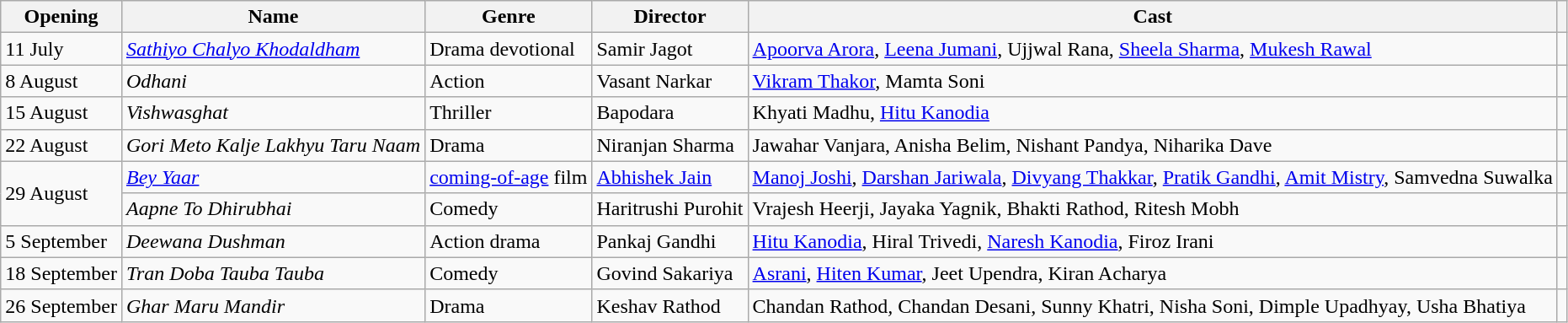<table class="wikitable sortable">
<tr>
<th>Opening</th>
<th>Name</th>
<th>Genre</th>
<th>Director</th>
<th>Cast</th>
<th></th>
</tr>
<tr>
<td>11 July</td>
<td><em><a href='#'>Sathiyo Chalyo Khodaldham</a></em></td>
<td>Drama devotional</td>
<td>Samir Jagot</td>
<td><a href='#'>Apoorva Arora</a>, <a href='#'>Leena Jumani</a>, Ujjwal Rana, <a href='#'>Sheela Sharma</a>, <a href='#'>Mukesh Rawal</a></td>
<td></td>
</tr>
<tr>
<td>8 August</td>
<td><em>Odhani</em></td>
<td>Action</td>
<td>Vasant Narkar</td>
<td><a href='#'>Vikram Thakor</a>, Mamta Soni</td>
<td></td>
</tr>
<tr>
<td>15 August</td>
<td><em>Vishwasghat</em></td>
<td>Thriller</td>
<td>Bapodara</td>
<td>Khyati Madhu, <a href='#'>Hitu Kanodia</a></td>
<td></td>
</tr>
<tr>
<td>22 August</td>
<td><em>Gori Meto Kalje Lakhyu Taru Naam</em></td>
<td>Drama</td>
<td>Niranjan Sharma</td>
<td>Jawahar Vanjara, Anisha Belim, Nishant Pandya, Niharika Dave</td>
<td></td>
</tr>
<tr>
<td rowspan="2">29 August</td>
<td><em><a href='#'>Bey Yaar</a></em></td>
<td><a href='#'>coming-of-age</a> film</td>
<td><a href='#'>Abhishek Jain</a></td>
<td><a href='#'>Manoj Joshi</a>, <a href='#'>Darshan Jariwala</a>, <a href='#'>Divyang Thakkar</a>, <a href='#'>Pratik Gandhi</a>, <a href='#'>Amit Mistry</a>, Samvedna Suwalka</td>
<td></td>
</tr>
<tr>
<td><em>Aapne To Dhirubhai</em></td>
<td>Comedy</td>
<td>Haritrushi Purohit</td>
<td>Vrajesh Heerji, Jayaka Yagnik, Bhakti Rathod, Ritesh Mobh</td>
<td></td>
</tr>
<tr>
<td>5 September</td>
<td><em>Deewana Dushman</em></td>
<td>Action drama</td>
<td>Pankaj Gandhi</td>
<td><a href='#'>Hitu Kanodia</a>, Hiral Trivedi, <a href='#'>Naresh Kanodia</a>, Firoz Irani</td>
<td></td>
</tr>
<tr>
<td>18 September</td>
<td><em>Tran Doba Tauba Tauba</em></td>
<td>Comedy</td>
<td>Govind Sakariya</td>
<td><a href='#'>Asrani</a>, <a href='#'>Hiten Kumar</a>, Jeet Upendra, Kiran Acharya</td>
<td></td>
</tr>
<tr>
<td>26 September</td>
<td><em>Ghar Maru Mandir</em></td>
<td>Drama</td>
<td>Keshav Rathod</td>
<td>Chandan Rathod<em>,</em> Chandan Desani, Sunny Khatri, Nisha Soni, Dimple Upadhyay, Usha Bhatiya</td>
<td></td>
</tr>
</table>
